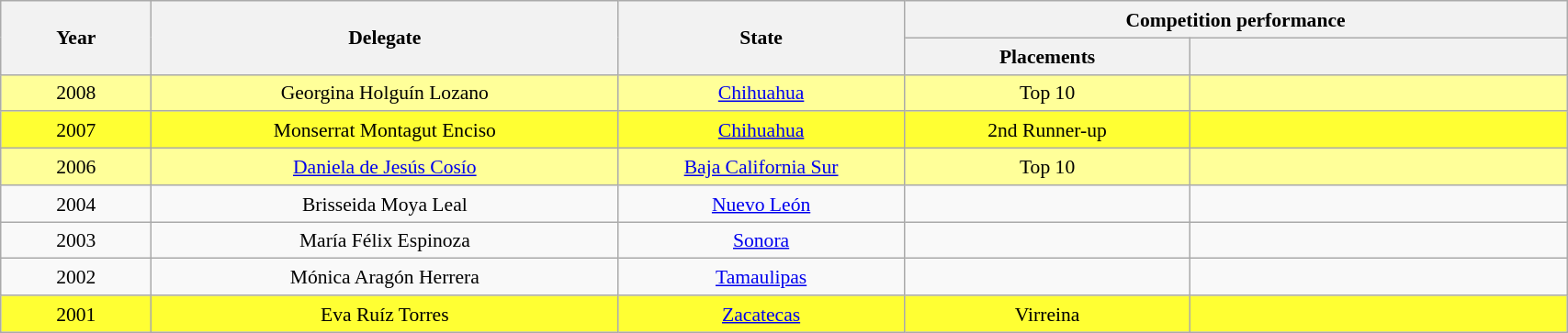<table class="wikitable" style="text-align:center; line-height:20px; font-size:90%; width:90%;">
<tr>
<th rowspan="2"  width=60px>Year</th>
<th rowspan="2"  width=200px>Delegate</th>
<th rowspan="2"  width=120px>State</th>
<th colspan="2"  width=200px>Competition performance</th>
</tr>
<tr>
<th width=120px>Placements</th>
<th width=160px></th>
</tr>
<tr style="background-color:#FFFF99">
<td>2008</td>
<td>Georgina Holguín Lozano</td>
<td><a href='#'>Chihuahua</a></td>
<td>Top 10</td>
<td></td>
</tr>
<tr style="background-color:#FFFF33">
<td>2007</td>
<td>Monserrat Montagut Enciso</td>
<td><a href='#'>Chihuahua</a></td>
<td>2nd Runner-up</td>
<td></td>
</tr>
<tr style="background-color:#FFFF99">
<td>2006</td>
<td><a href='#'>Daniela de Jesús Cosío</a></td>
<td><a href='#'>Baja California Sur</a></td>
<td>Top 10</td>
<td></td>
</tr>
<tr>
<td>2004</td>
<td>Brisseida Moya Leal</td>
<td><a href='#'>Nuevo León</a></td>
<td></td>
<td></td>
</tr>
<tr>
<td>2003</td>
<td>María Félix Espinoza</td>
<td><a href='#'>Sonora</a></td>
<td></td>
<td></td>
</tr>
<tr>
<td>2002</td>
<td>Mónica Aragón Herrera</td>
<td><a href='#'>Tamaulipas</a></td>
<td></td>
<td></td>
</tr>
<tr style="background-color:#FFFF33">
<td>2001</td>
<td>Eva Ruíz Torres</td>
<td><a href='#'>Zacatecas</a></td>
<td>Virreina</td>
<td></td>
</tr>
</table>
